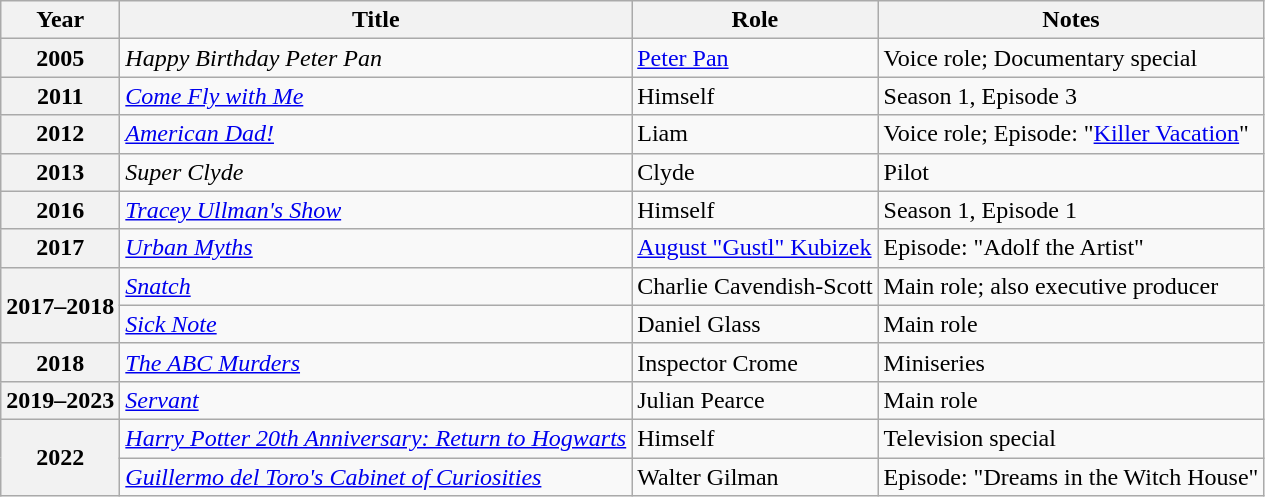<table class="wikitable plainrowheaders sortable">
<tr>
<th scope="col">Year</th>
<th scope="col">Title</th>
<th scope="col" class="unsortable">Role</th>
<th scope="col" class="unsortable">Notes</th>
</tr>
<tr>
<th scope="row">2005</th>
<td><em>Happy Birthday Peter Pan</em></td>
<td><a href='#'>Peter Pan</a></td>
<td>Voice role; Documentary special</td>
</tr>
<tr>
<th scope="row">2011</th>
<td><em><a href='#'>Come Fly with Me</a></em></td>
<td>Himself</td>
<td>Season 1, Episode 3</td>
</tr>
<tr>
<th scope="row">2012</th>
<td><em><a href='#'>American Dad!</a></em></td>
<td>Liam</td>
<td>Voice role; Episode: "<a href='#'>Killer Vacation</a>"</td>
</tr>
<tr>
<th scope="row">2013</th>
<td><em>Super Clyde</em></td>
<td>Clyde</td>
<td>Pilot</td>
</tr>
<tr>
<th scope="row">2016</th>
<td><em><a href='#'>Tracey Ullman's Show</a></em></td>
<td>Himself</td>
<td>Season 1, Episode 1</td>
</tr>
<tr>
<th scope="row">2017</th>
<td><em><a href='#'>Urban Myths</a></em></td>
<td><a href='#'>August "Gustl" Kubizek</a></td>
<td>Episode: "Adolf the Artist"</td>
</tr>
<tr>
<th scope="row" rowspan="2">2017–2018</th>
<td><em><a href='#'>Snatch</a></em></td>
<td>Charlie Cavendish-Scott</td>
<td>Main role; also executive producer</td>
</tr>
<tr>
<td><em><a href='#'>Sick Note</a></em></td>
<td>Daniel Glass</td>
<td>Main role</td>
</tr>
<tr>
<th scope="row">2018</th>
<td><em><a href='#'>The ABC Murders</a></em></td>
<td>Inspector Crome</td>
<td>Miniseries</td>
</tr>
<tr>
<th scope="row">2019–2023</th>
<td><em><a href='#'>Servant</a></em></td>
<td>Julian Pearce</td>
<td>Main role</td>
</tr>
<tr>
<th scope="row" rowspan="2">2022</th>
<td><em><a href='#'>Harry Potter 20th Anniversary: Return to Hogwarts</a></em></td>
<td>Himself</td>
<td>Television special</td>
</tr>
<tr>
<td><em><a href='#'>Guillermo del Toro's Cabinet of Curiosities</a></em></td>
<td>Walter Gilman</td>
<td>Episode: "Dreams in the Witch House"</td>
</tr>
</table>
